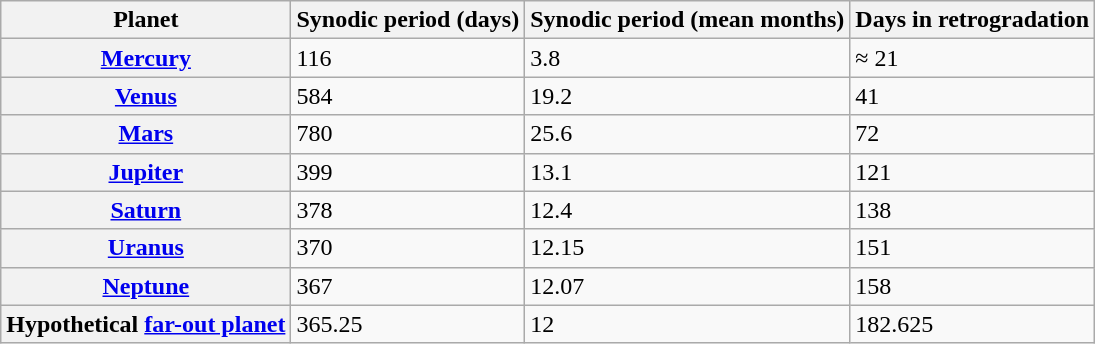<table class="wikitable">
<tr>
<th>Planet</th>
<th>Synodic period (days)</th>
<th>Synodic period (mean months)</th>
<th>Days in retrogradation</th>
</tr>
<tr>
<th><a href='#'>Mercury</a></th>
<td>116</td>
<td>3.8</td>
<td>≈ 21</td>
</tr>
<tr>
<th><a href='#'>Venus</a></th>
<td>584</td>
<td>19.2</td>
<td>41</td>
</tr>
<tr>
<th><a href='#'>Mars</a></th>
<td>780</td>
<td>25.6</td>
<td>72</td>
</tr>
<tr>
<th><a href='#'>Jupiter</a></th>
<td>399</td>
<td>13.1</td>
<td>121</td>
</tr>
<tr>
<th><a href='#'>Saturn</a></th>
<td>378</td>
<td>12.4</td>
<td>138</td>
</tr>
<tr>
<th><a href='#'>Uranus</a></th>
<td>370</td>
<td>12.15</td>
<td>151</td>
</tr>
<tr>
<th><a href='#'>Neptune</a></th>
<td>367</td>
<td>12.07</td>
<td>158</td>
</tr>
<tr>
<th>Hypothetical <a href='#'>far-out planet</a></th>
<td>365.25</td>
<td>12</td>
<td>182.625</td>
</tr>
</table>
